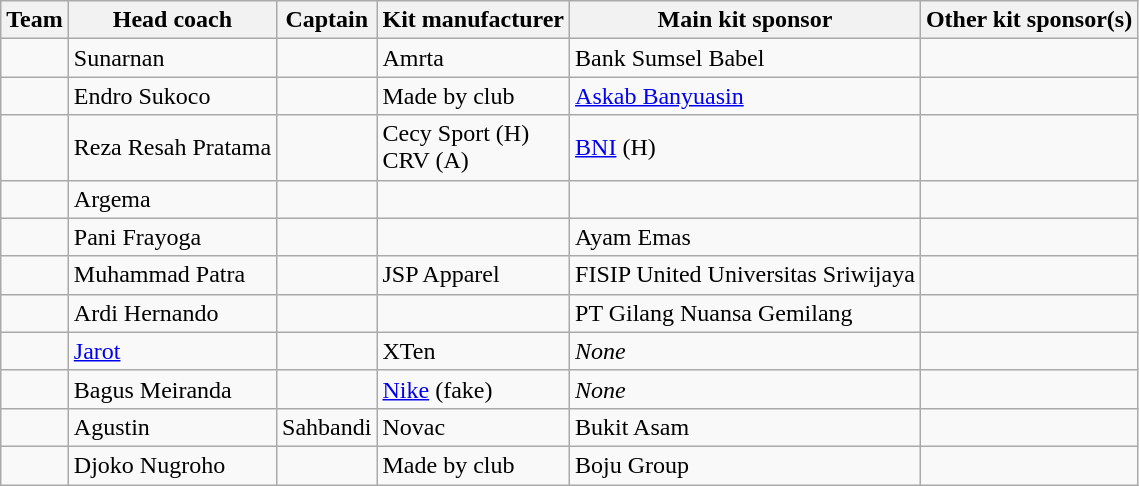<table class="wikitable">
<tr>
<th>Team</th>
<th>Head coach</th>
<th>Captain</th>
<th class="nowrap">Kit manufacturer</th>
<th>Main kit sponsor</th>
<th>Other kit sponsor(s)</th>
</tr>
<tr>
<td></td>
<td> Sunarnan</td>
<td></td>
<td> Amrta</td>
<td>Bank Sumsel Babel</td>
<td></td>
</tr>
<tr>
<td></td>
<td> Endro Sukoco</td>
<td></td>
<td> Made by club</td>
<td><a href='#'>Askab Banyuasin</a></td>
<td></td>
</tr>
<tr>
<td></td>
<td> Reza Resah Pratama</td>
<td></td>
<td> Cecy Sport (H)<br> CRV (A)</td>
<td><a href='#'>BNI</a> (H)</td>
<td></td>
</tr>
<tr>
<td></td>
<td> Argema</td>
<td></td>
<td></td>
<td></td>
<td></td>
</tr>
<tr>
<td></td>
<td> Pani Frayoga</td>
<td></td>
<td></td>
<td>Ayam Emas</td>
<td></td>
</tr>
<tr>
<td></td>
<td> Muhammad Patra</td>
<td></td>
<td> JSP Apparel</td>
<td>FISIP United Universitas Sriwijaya</td>
<td></td>
</tr>
<tr>
<td></td>
<td> Ardi Hernando</td>
<td></td>
<td></td>
<td>PT Gilang Nuansa Gemilang</td>
<td></td>
</tr>
<tr>
<td></td>
<td> <a href='#'>Jarot</a></td>
<td></td>
<td> XTen</td>
<td><em>None</em></td>
<td></td>
</tr>
<tr>
<td></td>
<td> Bagus Meiranda</td>
<td></td>
<td> <a href='#'>Nike</a> (fake)</td>
<td><em>None</em></td>
<td></td>
</tr>
<tr>
<td></td>
<td> Agustin</td>
<td> Sahbandi</td>
<td> Novac</td>
<td>Bukit Asam</td>
<td></td>
</tr>
<tr>
<td></td>
<td> Djoko Nugroho</td>
<td></td>
<td> Made by club</td>
<td>Boju Group</td>
<td></td>
</tr>
</table>
